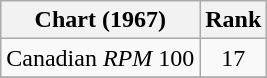<table class="wikitable sortable">
<tr>
<th>Chart (1967)</th>
<th>Rank</th>
</tr>
<tr>
<td>Canadian <em>RPM</em> 100</td>
<td style="text-align:center;">17</td>
</tr>
<tr>
</tr>
</table>
